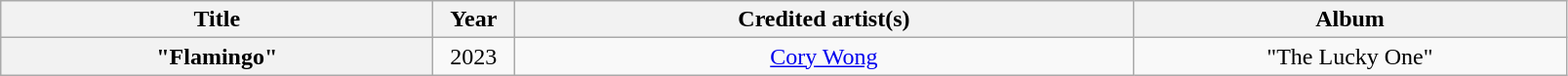<table class="wikitable plainrowheaders" style="text-align:center;">
<tr>
<th scope="col" style="width:18em;">Title</th>
<th scope="col" style="width:3em;">Year</th>
<th scope="col" style="width:26em;">Credited artist(s)</th>
<th scope="col" style="width:18em;">Album</th>
</tr>
<tr>
<th scope="row">"Flamingo"</th>
<td>2023</td>
<td><a href='#'>Cory Wong</a><br> </td>
<td>"The Lucky One"</td>
</tr>
</table>
